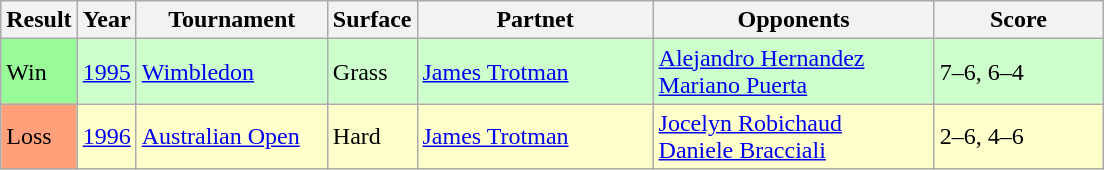<table class="sortable wikitable">
<tr>
<th style="width:40px;">Result</th>
<th style="width:30px;">Year</th>
<th style="width:120px;">Tournament</th>
<th style="width:50px;">Surface</th>
<th style="width:150px;">Partnet</th>
<th style="width:180px;">Opponents</th>
<th style="width:105px;" class="unsortable">Score</th>
</tr>
<tr style="background:#ccffcc;">
<td style="background:#98fb98;">Win</td>
<td><a href='#'>1995</a></td>
<td><a href='#'>Wimbledon</a></td>
<td>Grass</td>
<td> <a href='#'>James Trotman</a></td>
<td> <a href='#'>Alejandro Hernandez</a> <br>  <a href='#'>Mariano Puerta</a></td>
<td>7–6, 6–4</td>
</tr>
<tr style="background:#ffffcc;">
<td style="background:#ffa07a;">Loss</td>
<td><a href='#'>1996</a></td>
<td><a href='#'>Australian Open</a></td>
<td>Hard</td>
<td> <a href='#'>James Trotman</a></td>
<td> <a href='#'>Jocelyn Robichaud</a> <br>  <a href='#'>Daniele Bracciali</a></td>
<td>2–6, 4–6</td>
</tr>
</table>
